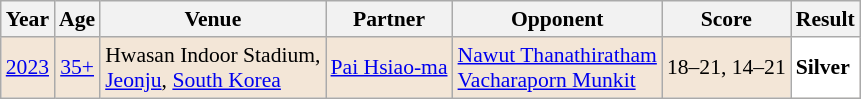<table class="sortable wikitable" style="font-size: 90%;">
<tr>
<th>Year</th>
<th>Age</th>
<th>Venue</th>
<th>Partner</th>
<th>Opponent</th>
<th>Score</th>
<th>Result</th>
</tr>
<tr style="background:#F3E6D7">
<td align="center"><a href='#'>2023</a></td>
<td align="center"><a href='#'>35+</a></td>
<td align="left">Hwasan Indoor Stadium,<br><a href='#'>Jeonju</a>, <a href='#'>South Korea</a></td>
<td align="left"> <a href='#'>Pai Hsiao-ma</a></td>
<td align="left"> <a href='#'>Nawut Thanathiratham</a><br> <a href='#'>Vacharaporn Munkit</a></td>
<td align="left">18–21, 14–21</td>
<td style="text-align:left; background:white"> <strong>Silver</strong></td>
</tr>
</table>
